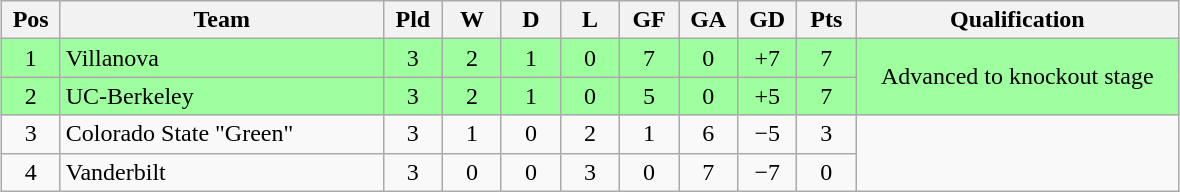<table class="wikitable" style="text-align:center; margin: 1em auto">
<tr>
<th style="width:2em">Pos</th>
<th style="width:13em">Team</th>
<th style="width:2em">Pld</th>
<th style="width:2em">W</th>
<th style="width:2em">D</th>
<th style="width:2em">L</th>
<th style="width:2em">GF</th>
<th style="width:2em">GA</th>
<th style="width:2em">GD</th>
<th style="width:2em">Pts</th>
<th style="width:13em">Qualification</th>
</tr>
<tr bgcolor="#9eff9e">
<td>1</td>
<td style="text-align:left">Villanova</td>
<td>3</td>
<td>2</td>
<td>1</td>
<td>0</td>
<td>7</td>
<td>0</td>
<td>+7</td>
<td>7</td>
<td rowspan="2">Advanced to knockout stage</td>
</tr>
<tr bgcolor="#9eff9e">
<td>2</td>
<td style="text-align:left">UC-Berkeley</td>
<td>3</td>
<td>2</td>
<td>1</td>
<td>0</td>
<td>5</td>
<td>0</td>
<td>+5</td>
<td>7</td>
</tr>
<tr>
<td>3</td>
<td style="text-align:left">Colorado State "Green"</td>
<td>3</td>
<td>1</td>
<td>0</td>
<td>2</td>
<td>1</td>
<td>6</td>
<td>−5</td>
<td>3</td>
</tr>
<tr>
<td>4</td>
<td style="text-align:left">Vanderbilt</td>
<td>3</td>
<td>0</td>
<td>0</td>
<td>3</td>
<td>0</td>
<td>7</td>
<td>−7</td>
<td>0</td>
</tr>
</table>
